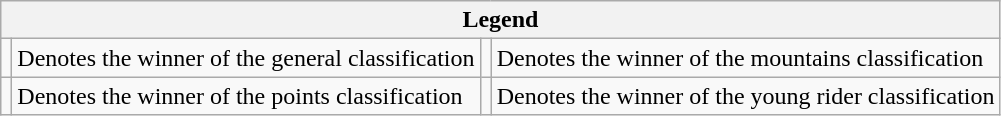<table class="wikitable">
<tr>
<th colspan="4">Legend</th>
</tr>
<tr>
<td></td>
<td>Denotes the winner of the general classification</td>
<td></td>
<td>Denotes the winner of the mountains classification</td>
</tr>
<tr>
<td></td>
<td>Denotes the winner of the points classification</td>
<td></td>
<td>Denotes the winner of the young rider classification</td>
</tr>
</table>
